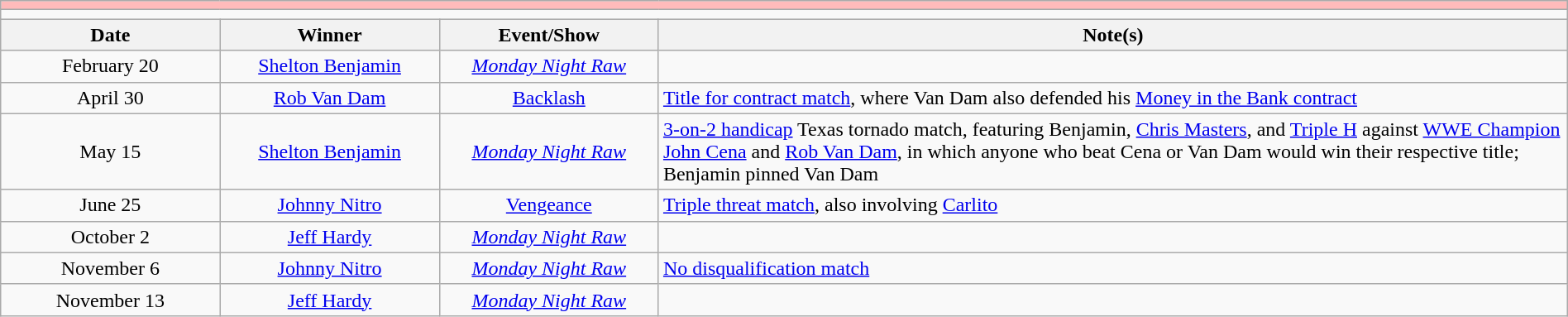<table class="wikitable" style="text-align:center; width:100%;">
<tr style="background:#FBB;">
<td colspan="5"></td>
</tr>
<tr>
<td colspan="5"><strong></strong></td>
</tr>
<tr>
<th width=14%>Date</th>
<th width=14%>Winner</th>
<th width=14%>Event/Show</th>
<th width=58%>Note(s)</th>
</tr>
<tr>
<td>February 20</td>
<td><a href='#'>Shelton Benjamin</a></td>
<td><em><a href='#'>Monday Night Raw</a></em></td>
<td></td>
</tr>
<tr>
<td>April 30</td>
<td><a href='#'>Rob Van Dam</a></td>
<td><a href='#'>Backlash</a></td>
<td align=left><a href='#'>Title for contract match</a>, where Van Dam also defended his <a href='#'>Money in the Bank contract</a></td>
</tr>
<tr>
<td>May 15</td>
<td><a href='#'>Shelton Benjamin</a></td>
<td><em><a href='#'>Monday Night Raw</a></em></td>
<td align=left><a href='#'>3-on-2 handicap</a> Texas tornado match, featuring Benjamin, <a href='#'>Chris Masters</a>, and <a href='#'>Triple H</a> against <a href='#'>WWE Champion</a> <a href='#'>John Cena</a> and <a href='#'>Rob Van Dam</a>, in which anyone who beat Cena or Van Dam would win their respective title; Benjamin pinned Van Dam</td>
</tr>
<tr>
<td>June 25</td>
<td><a href='#'>Johnny Nitro</a></td>
<td><a href='#'>Vengeance</a></td>
<td align=left><a href='#'>Triple threat match</a>, also involving <a href='#'>Carlito</a></td>
</tr>
<tr>
<td>October 2</td>
<td><a href='#'>Jeff Hardy</a></td>
<td><em><a href='#'>Monday Night Raw</a></em></td>
<td></td>
</tr>
<tr>
<td>November 6</td>
<td><a href='#'>Johnny Nitro</a></td>
<td><em><a href='#'>Monday Night Raw</a></em></td>
<td align=left><a href='#'>No disqualification match</a></td>
</tr>
<tr>
<td>November 13</td>
<td><a href='#'>Jeff Hardy</a></td>
<td><em><a href='#'>Monday Night Raw</a></em></td>
<td></td>
</tr>
</table>
